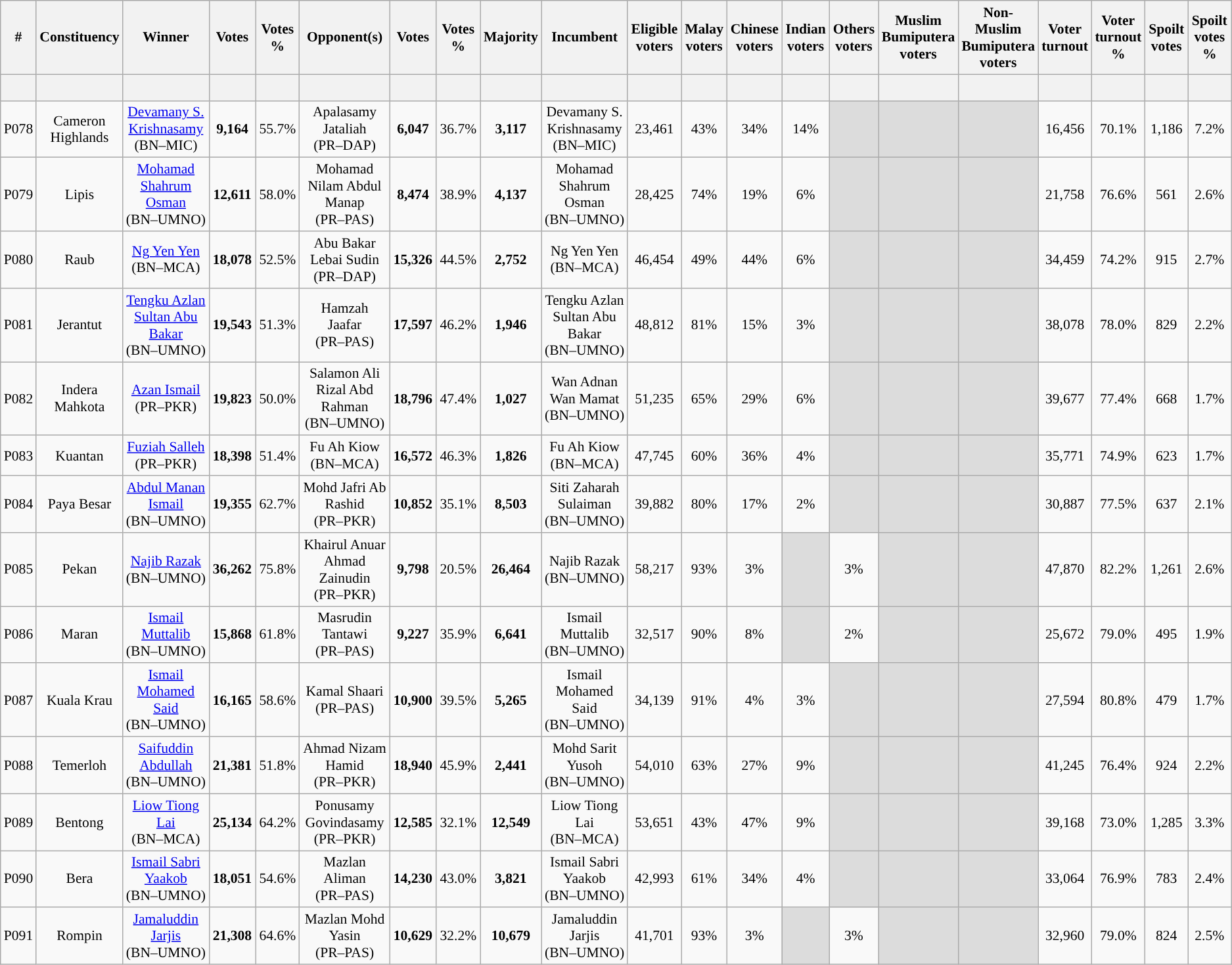<table class="wikitable sortable" style="text-align:center; font-size:90%">
<tr>
<th width="30">#</th>
<th width="60">Constituency</th>
<th width="150">Winner</th>
<th width="50">Votes</th>
<th width="50">Votes %</th>
<th width="150">Opponent(s)</th>
<th width="50">Votes</th>
<th width="50">Votes %</th>
<th width="50">Majority</th>
<th width="150">Incumbent</th>
<th width="50">Eligible voters</th>
<th width="50">Malay voters</th>
<th width="50">Chinese voters</th>
<th width="50">Indian voters</th>
<th width="50">Others voters</th>
<th width="50">Muslim Bumiputera voters</th>
<th width="50">Non-Muslim Bumiputera voters</th>
<th width="50">Voter turnout</th>
<th width="50">Voter turnout %</th>
<th width="50">Spoilt votes</th>
<th width="50">Spoilt votes %</th>
</tr>
<tr>
<th height="20"></th>
<th></th>
<th></th>
<th></th>
<th></th>
<th></th>
<th></th>
<th></th>
<th></th>
<th></th>
<th></th>
<th></th>
<th></th>
<th></th>
<th></th>
<th></th>
<th></th>
<th></th>
<th></th>
<th></th>
<th></th>
</tr>
<tr>
<td>P078</td>
<td>Cameron Highlands</td>
<td><a href='#'>Devamany S. Krishnasamy</a><br>(BN–MIC)</td>
<td><strong>9,164</strong></td>
<td>55.7%</td>
<td>Apalasamy Jataliah<br>(PR–DAP)</td>
<td><strong>6,047</strong></td>
<td>36.7%</td>
<td><strong>3,117</strong></td>
<td>Devamany S. Krishnasamy<br>(BN–MIC)</td>
<td>23,461</td>
<td>43%</td>
<td>34%</td>
<td>14%</td>
<td bgcolor="dcdcdc"></td>
<td bgcolor="dcdcdc"></td>
<td bgcolor="dcdcdc"></td>
<td>16,456</td>
<td>70.1%</td>
<td>1,186</td>
<td>7.2%</td>
</tr>
<tr>
<td>P079</td>
<td>Lipis</td>
<td><a href='#'>Mohamad Shahrum Osman</a><br>(BN–UMNO)</td>
<td><strong>12,611</strong></td>
<td>58.0%</td>
<td>Mohamad Nilam Abdul Manap<br>(PR–PAS)</td>
<td><strong>8,474</strong></td>
<td>38.9%</td>
<td><strong>4,137</strong></td>
<td>Mohamad Shahrum Osman<br>(BN–UMNO)</td>
<td>28,425</td>
<td>74%</td>
<td>19%</td>
<td>6%</td>
<td bgcolor="dcdcdc"></td>
<td bgcolor="dcdcdc"></td>
<td bgcolor="dcdcdc"></td>
<td>21,758</td>
<td>76.6%</td>
<td>561</td>
<td>2.6%</td>
</tr>
<tr>
<td>P080</td>
<td>Raub</td>
<td><a href='#'>Ng Yen Yen</a><br>(BN–MCA)</td>
<td><strong>18,078</strong></td>
<td>52.5%</td>
<td>Abu Bakar Lebai Sudin<br>(PR–DAP)</td>
<td><strong>15,326</strong></td>
<td>44.5%</td>
<td><strong>2,752</strong></td>
<td>Ng Yen Yen<br>(BN–MCA)</td>
<td>46,454</td>
<td>49%</td>
<td>44%</td>
<td>6%</td>
<td bgcolor="dcdcdc"></td>
<td bgcolor="dcdcdc"></td>
<td bgcolor="dcdcdc"></td>
<td>34,459</td>
<td>74.2%</td>
<td>915</td>
<td>2.7%</td>
</tr>
<tr>
<td>P081</td>
<td>Jerantut</td>
<td><a href='#'>Tengku Azlan Sultan Abu Bakar</a><br>(BN–UMNO)</td>
<td><strong>19,543</strong></td>
<td>51.3%</td>
<td>Hamzah Jaafar<br>(PR–PAS)</td>
<td><strong>17,597</strong></td>
<td>46.2%</td>
<td><strong>1,946</strong></td>
<td>Tengku Azlan Sultan Abu Bakar<br>(BN–UMNO)</td>
<td>48,812</td>
<td>81%</td>
<td>15%</td>
<td>3%</td>
<td bgcolor="dcdcdc"></td>
<td bgcolor="dcdcdc"></td>
<td bgcolor="dcdcdc"></td>
<td>38,078</td>
<td>78.0%</td>
<td>829</td>
<td>2.2%</td>
</tr>
<tr>
<td>P082</td>
<td>Indera Mahkota</td>
<td><a href='#'>Azan Ismail</a><br>(PR–PKR)</td>
<td><strong>19,823</strong></td>
<td>50.0%</td>
<td>Salamon Ali Rizal Abd Rahman<br>(BN–UMNO)</td>
<td><strong>18,796</strong></td>
<td>47.4%</td>
<td><strong>1,027</strong></td>
<td>Wan Adnan Wan Mamat<br>(BN–UMNO)</td>
<td>51,235</td>
<td>65%</td>
<td>29%</td>
<td>6%</td>
<td bgcolor="dcdcdc"></td>
<td bgcolor="dcdcdc"></td>
<td bgcolor="dcdcdc"></td>
<td>39,677</td>
<td>77.4%</td>
<td>668</td>
<td>1.7%</td>
</tr>
<tr>
<td>P083</td>
<td>Kuantan</td>
<td><a href='#'>Fuziah Salleh</a><br>(PR–PKR)</td>
<td><strong>18,398</strong></td>
<td>51.4%</td>
<td>Fu Ah Kiow<br>(BN–MCA)</td>
<td><strong>16,572</strong></td>
<td>46.3%</td>
<td><strong>1,826</strong></td>
<td>Fu Ah Kiow<br>(BN–MCA)</td>
<td>47,745</td>
<td>60%</td>
<td>36%</td>
<td>4%</td>
<td bgcolor="dcdcdc"></td>
<td bgcolor="dcdcdc"></td>
<td bgcolor="dcdcdc"></td>
<td>35,771</td>
<td>74.9%</td>
<td>623</td>
<td>1.7%</td>
</tr>
<tr>
<td>P084</td>
<td>Paya Besar</td>
<td><a href='#'>Abdul Manan Ismail</a><br>(BN–UMNO)</td>
<td><strong>19,355</strong></td>
<td>62.7%</td>
<td>Mohd Jafri Ab Rashid<br>(PR–PKR)</td>
<td><strong>10,852</strong></td>
<td>35.1%</td>
<td><strong>8,503</strong></td>
<td>Siti Zaharah Sulaiman<br>(BN–UMNO)</td>
<td>39,882</td>
<td>80%</td>
<td>17%</td>
<td>2%</td>
<td bgcolor="dcdcdc"></td>
<td bgcolor="dcdcdc"></td>
<td bgcolor="dcdcdc"></td>
<td>30,887</td>
<td>77.5%</td>
<td>637</td>
<td>2.1%</td>
</tr>
<tr>
<td>P085</td>
<td>Pekan</td>
<td><a href='#'>Najib Razak</a><br>(BN–UMNO)</td>
<td><strong>36,262</strong></td>
<td>75.8%</td>
<td>Khairul Anuar Ahmad Zainudin<br>(PR–PKR)</td>
<td><strong>9,798</strong></td>
<td>20.5%</td>
<td><strong>26,464</strong></td>
<td>Najib Razak<br>(BN–UMNO)</td>
<td>58,217</td>
<td>93%</td>
<td>3%</td>
<td bgcolor="dcdcdc"></td>
<td>3%</td>
<td bgcolor="dcdcdc"></td>
<td bgcolor="dcdcdc"></td>
<td>47,870</td>
<td>82.2%</td>
<td>1,261</td>
<td>2.6%</td>
</tr>
<tr>
<td>P086</td>
<td>Maran</td>
<td><a href='#'>Ismail Muttalib</a><br>(BN–UMNO)</td>
<td><strong>15,868</strong></td>
<td>61.8%</td>
<td>Masrudin Tantawi<br>(PR–PAS)</td>
<td><strong>9,227</strong></td>
<td>35.9%</td>
<td><strong>6,641</strong></td>
<td>Ismail Muttalib<br>(BN–UMNO)</td>
<td>32,517</td>
<td>90%</td>
<td>8%</td>
<td bgcolor="dcdcdc"></td>
<td>2%</td>
<td bgcolor="dcdcdc"></td>
<td bgcolor="dcdcdc"></td>
<td>25,672</td>
<td>79.0%</td>
<td>495</td>
<td>1.9%</td>
</tr>
<tr>
<td>P087</td>
<td>Kuala Krau</td>
<td><a href='#'>Ismail Mohamed Said</a><br>(BN–UMNO)</td>
<td><strong>16,165</strong></td>
<td>58.6%</td>
<td>Kamal Shaari<br>(PR–PAS)</td>
<td><strong>10,900</strong></td>
<td>39.5%</td>
<td><strong>5,265</strong></td>
<td>Ismail Mohamed Said<br>(BN–UMNO)</td>
<td>34,139</td>
<td>91%</td>
<td>4%</td>
<td>3%</td>
<td bgcolor="dcdcdc"></td>
<td bgcolor="dcdcdc"></td>
<td bgcolor="dcdcdc"></td>
<td>27,594</td>
<td>80.8%</td>
<td>479</td>
<td>1.7%</td>
</tr>
<tr>
<td>P088</td>
<td>Temerloh</td>
<td><a href='#'>Saifuddin Abdullah</a><br>(BN–UMNO)</td>
<td><strong>21,381</strong></td>
<td>51.8%</td>
<td>Ahmad Nizam Hamid<br>(PR–PKR)</td>
<td><strong>18,940</strong></td>
<td>45.9%</td>
<td><strong>2,441</strong></td>
<td>Mohd Sarit Yusoh<br>(BN–UMNO)</td>
<td>54,010</td>
<td>63%</td>
<td>27%</td>
<td>9%</td>
<td bgcolor="dcdcdc"></td>
<td bgcolor="dcdcdc"></td>
<td bgcolor="dcdcdc"></td>
<td>41,245</td>
<td>76.4%</td>
<td>924</td>
<td>2.2%</td>
</tr>
<tr>
<td>P089</td>
<td>Bentong</td>
<td><a href='#'>Liow Tiong Lai</a><br>(BN–MCA)</td>
<td><strong>25,134</strong></td>
<td>64.2%</td>
<td>Ponusamy Govindasamy<br>(PR–PKR)</td>
<td><strong>12,585</strong></td>
<td>32.1%</td>
<td><strong>12,549</strong></td>
<td>Liow Tiong Lai<br>(BN–MCA)</td>
<td>53,651</td>
<td>43%</td>
<td>47%</td>
<td>9%</td>
<td bgcolor="dcdcdc"></td>
<td bgcolor="dcdcdc"></td>
<td bgcolor="dcdcdc"></td>
<td>39,168</td>
<td>73.0%</td>
<td>1,285</td>
<td>3.3%</td>
</tr>
<tr>
<td>P090</td>
<td>Bera</td>
<td><a href='#'>Ismail Sabri Yaakob</a><br>(BN–UMNO)</td>
<td><strong>18,051</strong></td>
<td>54.6%</td>
<td>Mazlan Aliman<br>(PR–PAS)</td>
<td><strong>14,230</strong></td>
<td>43.0%</td>
<td><strong>3,821</strong></td>
<td>Ismail Sabri Yaakob<br>(BN–UMNO)</td>
<td>42,993</td>
<td>61%</td>
<td>34%</td>
<td>4%</td>
<td bgcolor="dcdcdc"></td>
<td bgcolor="dcdcdc"></td>
<td bgcolor="dcdcdc"></td>
<td>33,064</td>
<td>76.9%</td>
<td>783</td>
<td>2.4%</td>
</tr>
<tr>
<td>P091</td>
<td>Rompin</td>
<td><a href='#'>Jamaluddin Jarjis</a><br>(BN–UMNO)</td>
<td><strong>21,308</strong></td>
<td>64.6%</td>
<td>Mazlan Mohd Yasin<br>(PR–PAS)</td>
<td><strong>10,629</strong></td>
<td>32.2%</td>
<td><strong>10,679</strong></td>
<td>Jamaluddin Jarjis<br>(BN–UMNO)</td>
<td>41,701</td>
<td>93%</td>
<td>3%</td>
<td bgcolor="dcdcdc"></td>
<td>3%</td>
<td bgcolor="dcdcdc"></td>
<td bgcolor="dcdcdc"></td>
<td>32,960</td>
<td>79.0%</td>
<td>824</td>
<td>2.5%</td>
</tr>
</table>
